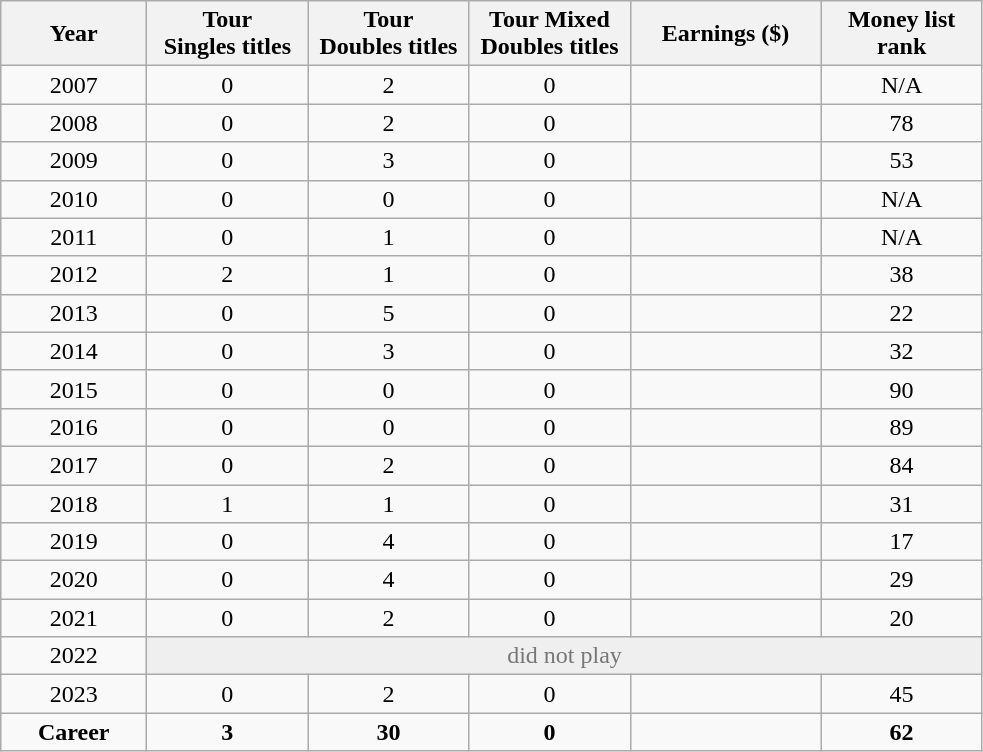<table class="wikitable" style=text-align:center;">
<tr>
<th width="90">Year</th>
<th width="100">Tour <br>Singles titles</th>
<th width="100">Tour <br>Doubles titles</th>
<th width="100">Tour Mixed <br>Doubles titles</th>
<th width="120">Earnings ($)</th>
<th width="100">Money list rank</th>
</tr>
<tr>
<td>2007</td>
<td>0</td>
<td>2</td>
<td>0</td>
<td align="right"></td>
<td>N/A</td>
</tr>
<tr>
<td>2008</td>
<td>0</td>
<td>2</td>
<td>0</td>
<td align="right"></td>
<td>78</td>
</tr>
<tr>
<td>2009</td>
<td>0</td>
<td>3</td>
<td>0</td>
<td align="right"></td>
<td>53</td>
</tr>
<tr>
<td>2010</td>
<td>0</td>
<td>0</td>
<td>0</td>
<td align="right"></td>
<td>N/A</td>
</tr>
<tr>
<td>2011</td>
<td>0</td>
<td>1</td>
<td>0</td>
<td align="right"></td>
<td>N/A</td>
</tr>
<tr>
<td>2012</td>
<td>2</td>
<td>1</td>
<td>0</td>
<td align="right"></td>
<td>38</td>
</tr>
<tr>
<td>2013</td>
<td>0</td>
<td>5</td>
<td>0</td>
<td align="right"></td>
<td>22</td>
</tr>
<tr>
<td>2014</td>
<td>0</td>
<td>3</td>
<td>0</td>
<td align="right"></td>
<td>32</td>
</tr>
<tr>
<td>2015</td>
<td>0</td>
<td>0</td>
<td>0</td>
<td align="right"></td>
<td>90</td>
</tr>
<tr>
<td>2016</td>
<td>0</td>
<td>0</td>
<td>0</td>
<td align="right"></td>
<td>89</td>
</tr>
<tr>
<td>2017</td>
<td>0</td>
<td>2</td>
<td>0</td>
<td align="right"></td>
<td>84</td>
</tr>
<tr>
<td>2018</td>
<td>1</td>
<td>1</td>
<td>0</td>
<td align="right"></td>
<td>31</td>
</tr>
<tr>
<td>2019</td>
<td>0</td>
<td>4</td>
<td>0</td>
<td align="right"></td>
<td>17</td>
</tr>
<tr>
<td>2020</td>
<td>0</td>
<td>4</td>
<td>0</td>
<td align="right"></td>
<td>29</td>
</tr>
<tr>
<td>2021</td>
<td>0</td>
<td>2</td>
<td>0</td>
<td align="right"></td>
<td>20</td>
</tr>
<tr>
<td>2022</td>
<td align=center colspan=5 style="color:#767676; background:#efefef">did not play</td>
</tr>
<tr>
<td>2023</td>
<td>0</td>
<td>2</td>
<td>0</td>
<td align="right"></td>
<td>45</td>
</tr>
<tr style=font-weight:bold>
<td>Career</td>
<td>3</td>
<td>30</td>
<td>0</td>
<td align="right"></td>
<td>62</td>
</tr>
</table>
